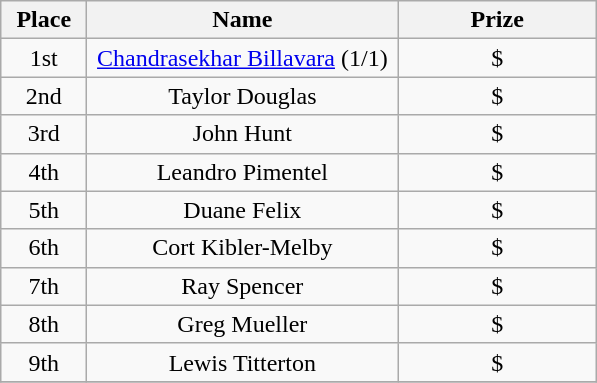<table class="wikitable" style="text-align:center">
<tr>
<th width="50">Place</th>
<th width="200">Name</th>
<th width="125">Prize</th>
</tr>
<tr>
<td>1st</td>
<td><a href='#'>Chandrasekhar Billavara</a> (1/1)</td>
<td>$</td>
</tr>
<tr>
<td>2nd</td>
<td>Taylor Douglas</td>
<td>$</td>
</tr>
<tr>
<td>3rd</td>
<td>John Hunt</td>
<td>$</td>
</tr>
<tr>
<td>4th</td>
<td>Leandro Pimentel</td>
<td>$</td>
</tr>
<tr>
<td>5th</td>
<td>Duane Felix</td>
<td>$</td>
</tr>
<tr>
<td>6th</td>
<td>Cort Kibler-Melby</td>
<td>$</td>
</tr>
<tr>
<td>7th</td>
<td>Ray Spencer</td>
<td>$</td>
</tr>
<tr>
<td>8th</td>
<td>Greg Mueller</td>
<td>$</td>
</tr>
<tr>
<td>9th</td>
<td>Lewis Titterton</td>
<td>$</td>
</tr>
<tr>
</tr>
</table>
